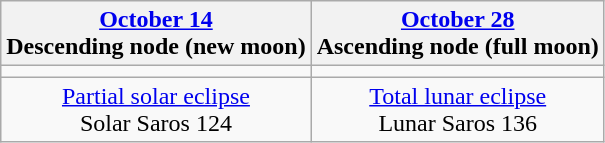<table class="wikitable">
<tr>
<th><a href='#'>October 14</a><br>Descending node (new moon)<br></th>
<th><a href='#'>October 28</a><br>Ascending node (full moon)<br></th>
</tr>
<tr>
<td></td>
<td></td>
</tr>
<tr align=center>
<td><a href='#'>Partial solar eclipse</a><br>Solar Saros 124</td>
<td><a href='#'>Total lunar eclipse</a><br>Lunar Saros 136</td>
</tr>
</table>
